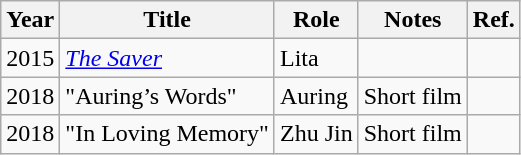<table class="wikitable">
<tr>
<th>Year</th>
<th>Title</th>
<th>Role</th>
<th>Notes</th>
<th>Ref.</th>
</tr>
<tr>
<td>2015</td>
<td><em><a href='#'>The Saver</a></em></td>
<td>Lita</td>
<td></td>
<td></td>
</tr>
<tr>
<td>2018</td>
<td>"Auring’s Words"</td>
<td>Auring</td>
<td>Short film</td>
<td></td>
</tr>
<tr>
<td>2018</td>
<td>"In Loving Memory"</td>
<td>Zhu Jin</td>
<td>Short film</td>
<td></td>
</tr>
</table>
